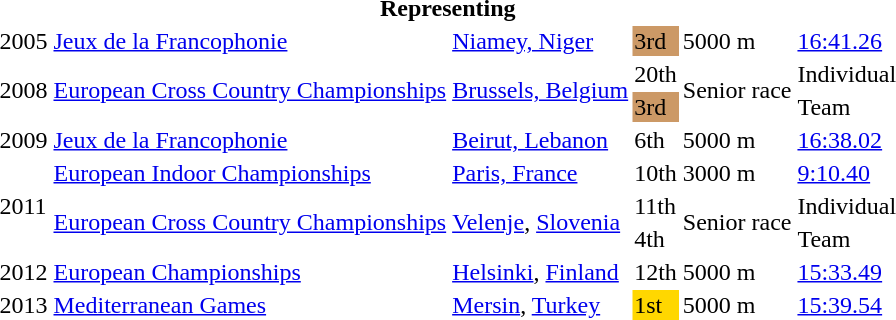<table>
<tr>
<th colspan="6">Representing </th>
</tr>
<tr>
<td>2005</td>
<td><a href='#'>Jeux de la Francophonie</a></td>
<td><a href='#'>Niamey, Niger</a></td>
<td bgcolor=cc9966>3rd</td>
<td>5000 m</td>
<td><a href='#'>16:41.26</a></td>
</tr>
<tr>
<td rowspan=2>2008</td>
<td rowspan=2><a href='#'>European Cross Country Championships</a></td>
<td rowspan=2><a href='#'>Brussels, Belgium</a></td>
<td>20th</td>
<td rowspan=2>Senior race</td>
<td>Individual</td>
</tr>
<tr>
<td bgcolor=cc9966>3rd</td>
<td>Team</td>
</tr>
<tr>
<td>2009</td>
<td><a href='#'>Jeux de la Francophonie</a></td>
<td><a href='#'>Beirut, Lebanon</a></td>
<td>6th</td>
<td>5000 m</td>
<td><a href='#'>16:38.02</a></td>
</tr>
<tr>
<td rowspan=3>2011</td>
<td><a href='#'>European Indoor Championships</a></td>
<td><a href='#'>Paris, France</a></td>
<td>10th</td>
<td>3000 m</td>
<td><a href='#'>9:10.40</a></td>
</tr>
<tr>
<td rowspan=2><a href='#'>European Cross Country Championships</a></td>
<td rowspan=2><a href='#'>Velenje</a>, <a href='#'>Slovenia</a></td>
<td>11th</td>
<td rowspan=2>Senior race</td>
<td>Individual</td>
</tr>
<tr>
<td>4th</td>
<td>Team</td>
</tr>
<tr>
<td>2012</td>
<td><a href='#'>European Championships</a></td>
<td><a href='#'>Helsinki</a>, <a href='#'>Finland</a></td>
<td>12th</td>
<td>5000 m</td>
<td><a href='#'>15:33.49</a></td>
</tr>
<tr>
<td>2013</td>
<td><a href='#'>Mediterranean Games</a></td>
<td><a href='#'>Mersin</a>, <a href='#'>Turkey</a></td>
<td bgcolor=gold>1st</td>
<td>5000 m</td>
<td><a href='#'>15:39.54</a></td>
</tr>
</table>
